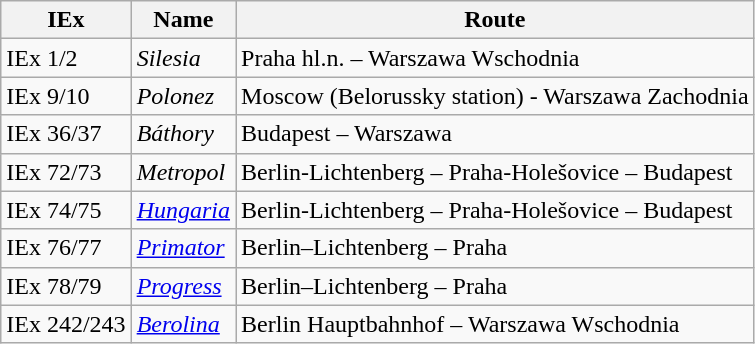<table class="wikitable" style="clear:both">
<tr class="hintergrundfarbe6">
<th>IEx</th>
<th>Name</th>
<th>Route</th>
</tr>
<tr>
<td>IEx 1/2</td>
<td><em>Silesia</em></td>
<td>Praha hl.n. – Warszawa Wschodnia</td>
</tr>
<tr>
<td>IEx 9/10</td>
<td><em>Polonez</em></td>
<td>Moscow (Belorussky station) - Warszawa Zachodnia</td>
</tr>
<tr>
<td>IEx 36/37</td>
<td><em>Báthory</em></td>
<td>Budapest – Warszawa</td>
</tr>
<tr>
<td>IEx 72/73</td>
<td><em>Metropol</em></td>
<td>Berlin-Lichtenberg – Praha-Holešovice – Budapest</td>
</tr>
<tr>
<td>IEx 74/75</td>
<td><em><a href='#'>Hungaria</a></em></td>
<td>Berlin-Lichtenberg – Praha-Holešovice – Budapest</td>
</tr>
<tr>
<td>IEx 76/77</td>
<td><em><a href='#'>Primator</a></em></td>
<td>Berlin–Lichtenberg – Praha</td>
</tr>
<tr>
<td>IEx 78/79</td>
<td><em><a href='#'>Progress</a></em></td>
<td>Berlin–Lichtenberg – Praha</td>
</tr>
<tr>
<td>IEx 242/243</td>
<td><em><a href='#'>Berolina</a></em></td>
<td>Berlin Hauptbahnhof – Warszawa Wschodnia</td>
</tr>
</table>
